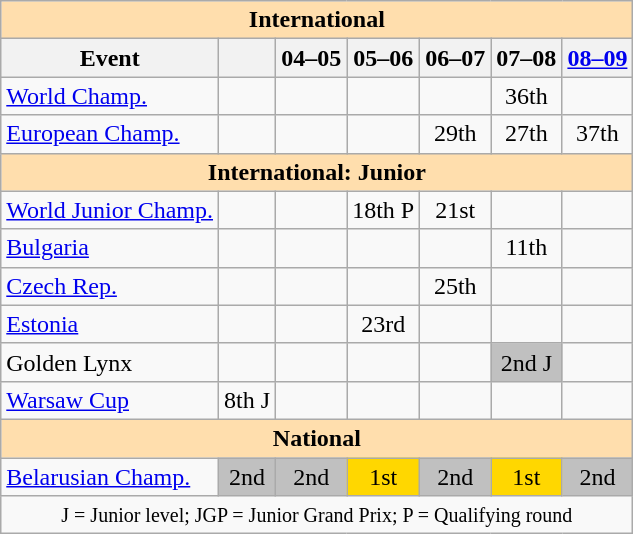<table class="wikitable" style="text-align:center">
<tr>
<th style="background-color: #ffdead; " colspan=7 align=center>International</th>
</tr>
<tr>
<th>Event</th>
<th></th>
<th>04–05</th>
<th>05–06</th>
<th>06–07</th>
<th>07–08</th>
<th><a href='#'>08–09</a></th>
</tr>
<tr>
<td align=left><a href='#'>World Champ.</a></td>
<td></td>
<td></td>
<td></td>
<td></td>
<td>36th</td>
<td></td>
</tr>
<tr>
<td align=left><a href='#'>European Champ.</a></td>
<td></td>
<td></td>
<td></td>
<td>29th</td>
<td>27th</td>
<td>37th</td>
</tr>
<tr>
<th style="background-color: #ffdead; " colspan=7 align=center>International: Junior</th>
</tr>
<tr>
<td align=left><a href='#'>World Junior Champ.</a></td>
<td></td>
<td></td>
<td>18th P</td>
<td>21st</td>
<td></td>
<td></td>
</tr>
<tr>
<td align=left> <a href='#'>Bulgaria</a></td>
<td></td>
<td></td>
<td></td>
<td></td>
<td>11th</td>
<td></td>
</tr>
<tr>
<td align=left> <a href='#'>Czech Rep.</a></td>
<td></td>
<td></td>
<td></td>
<td>25th</td>
<td></td>
<td></td>
</tr>
<tr>
<td align=left> <a href='#'>Estonia</a></td>
<td></td>
<td></td>
<td>23rd</td>
<td></td>
<td></td>
<td></td>
</tr>
<tr>
<td align=left>Golden Lynx</td>
<td></td>
<td></td>
<td></td>
<td></td>
<td bgcolor=silver>2nd J</td>
<td></td>
</tr>
<tr>
<td align=left><a href='#'>Warsaw Cup</a></td>
<td>8th J</td>
<td></td>
<td></td>
<td></td>
<td></td>
<td></td>
</tr>
<tr>
<th style="background-color: #ffdead; " colspan=7 align=center>National</th>
</tr>
<tr>
<td align=left><a href='#'>Belarusian Champ.</a></td>
<td bgcolor=silver>2nd</td>
<td bgcolor=silver>2nd</td>
<td bgcolor=gold>1st</td>
<td bgcolor=silver>2nd</td>
<td bgcolor=gold>1st</td>
<td bgcolor=silver>2nd</td>
</tr>
<tr>
<td colspan=7 align=center><small> J = Junior level; JGP = Junior Grand Prix; P = Qualifying round </small></td>
</tr>
</table>
